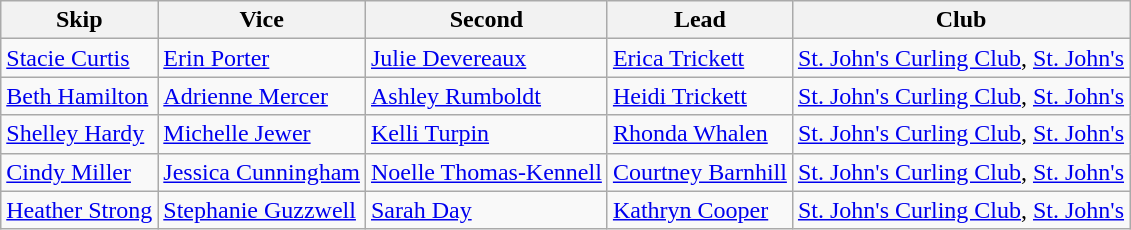<table class="wikitable">
<tr>
<th>Skip</th>
<th>Vice</th>
<th>Second</th>
<th>Lead</th>
<th>Club</th>
</tr>
<tr>
<td><a href='#'>Stacie Curtis</a></td>
<td><a href='#'>Erin Porter</a></td>
<td><a href='#'>Julie Devereaux</a></td>
<td><a href='#'>Erica Trickett</a></td>
<td><a href='#'>St. John's Curling Club</a>, <a href='#'>St. John's</a></td>
</tr>
<tr>
<td><a href='#'>Beth Hamilton</a></td>
<td><a href='#'>Adrienne Mercer</a></td>
<td><a href='#'>Ashley Rumboldt</a></td>
<td><a href='#'>Heidi Trickett</a></td>
<td><a href='#'>St. John's Curling Club</a>, <a href='#'>St. John's</a></td>
</tr>
<tr>
<td><a href='#'>Shelley Hardy</a></td>
<td><a href='#'>Michelle Jewer</a></td>
<td><a href='#'>Kelli Turpin</a></td>
<td><a href='#'>Rhonda Whalen</a></td>
<td><a href='#'>St. John's Curling Club</a>, <a href='#'>St. John's</a></td>
</tr>
<tr>
<td><a href='#'>Cindy Miller</a></td>
<td><a href='#'>Jessica Cunningham</a></td>
<td><a href='#'>Noelle Thomas-Kennell</a></td>
<td><a href='#'>Courtney Barnhill</a></td>
<td><a href='#'>St. John's Curling Club</a>, <a href='#'>St. John's</a></td>
</tr>
<tr>
<td><a href='#'>Heather Strong</a></td>
<td><a href='#'>Stephanie Guzzwell</a></td>
<td><a href='#'>Sarah Day</a></td>
<td><a href='#'>Kathryn Cooper</a></td>
<td><a href='#'>St. John's Curling Club</a>, <a href='#'>St. John's</a></td>
</tr>
</table>
